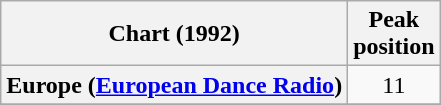<table class="wikitable sortable plainrowheaders" style="text-align:center">
<tr>
<th>Chart (1992)</th>
<th>Peak<br>position</th>
</tr>
<tr>
<th scope="row">Europe (<a href='#'>European Dance Radio</a>)</th>
<td>11</td>
</tr>
<tr>
</tr>
<tr>
</tr>
<tr>
</tr>
</table>
